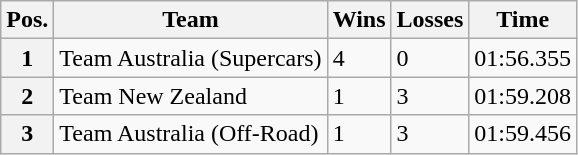<table class="wikitable">
<tr>
<th>Pos.</th>
<th>Team</th>
<th>Wins</th>
<th>Losses</th>
<th>Time</th>
</tr>
<tr>
<th>1</th>
<td> Team Australia (Supercars)</td>
<td>4</td>
<td>0</td>
<td>01:56.355</td>
</tr>
<tr>
<th>2</th>
<td> Team New Zealand</td>
<td>1</td>
<td>3</td>
<td>01:59.208</td>
</tr>
<tr>
<th>3</th>
<td> Team Australia (Off-Road)</td>
<td>1</td>
<td>3</td>
<td>01:59.456</td>
</tr>
</table>
